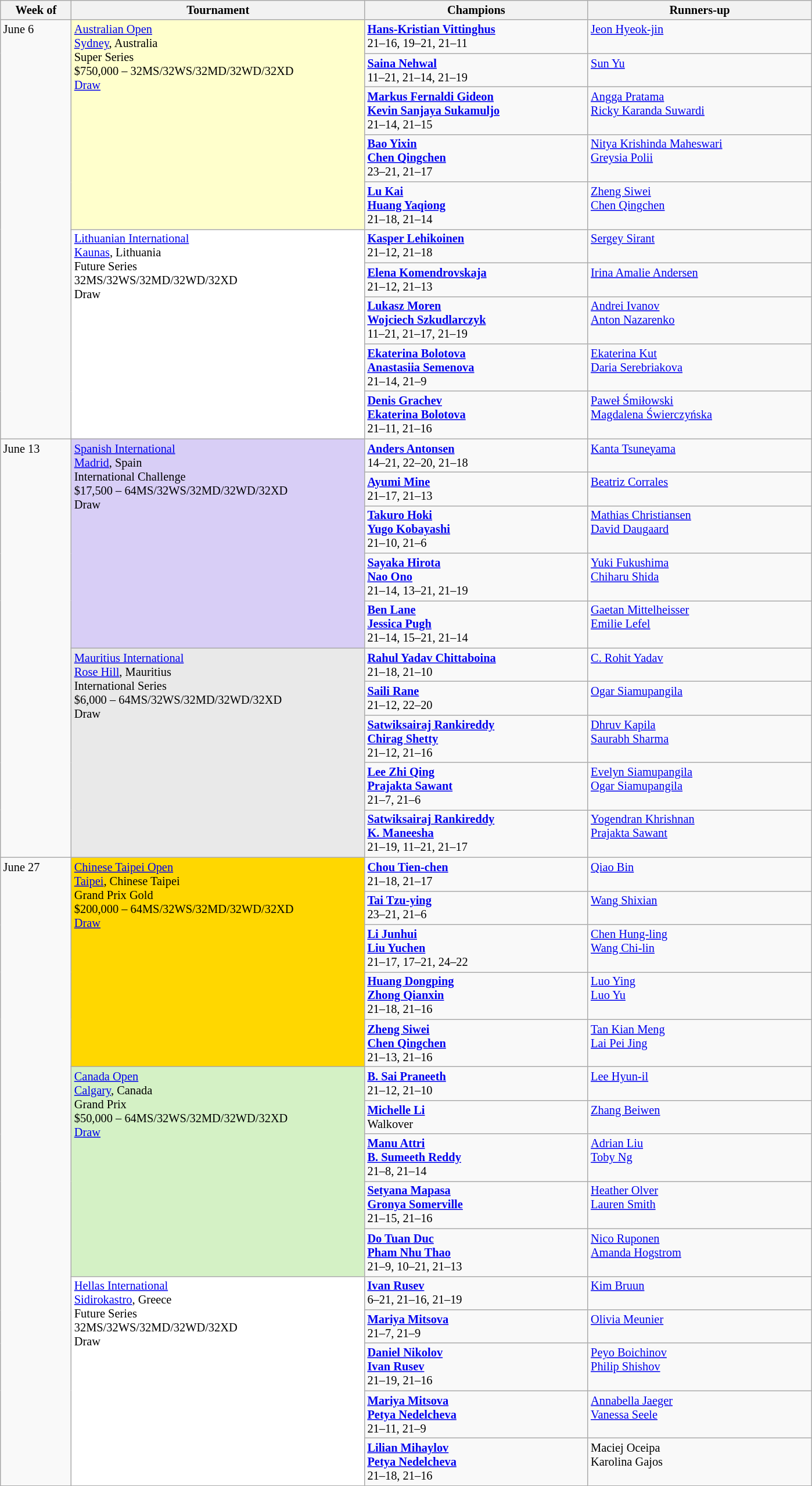<table class=wikitable style=font-size:85%>
<tr>
<th width=75>Week of</th>
<th width=330>Tournament</th>
<th width=250>Champions</th>
<th width=250>Runners-up</th>
</tr>
<tr valign=top>
<td rowspan=10>June 6</td>
<td style="background:#ffc;" rowspan="5"><a href='#'>Australian Open</a><br><a href='#'>Sydney</a>, Australia<br>Super Series<br>$750,000 – 32MS/32WS/32MD/32WD/32XD<br><a href='#'>Draw</a></td>
<td> <strong><a href='#'>Hans-Kristian Vittinghus</a></strong><br>21–16, 19–21, 21–11</td>
<td> <a href='#'>Jeon Hyeok-jin</a></td>
</tr>
<tr valign=top>
<td> <strong><a href='#'>Saina Nehwal</a></strong><br>11–21, 21–14, 21–19</td>
<td> <a href='#'>Sun Yu</a></td>
</tr>
<tr valign=top>
<td><strong> <a href='#'>Markus Fernaldi Gideon</a><br> <a href='#'>Kevin Sanjaya Sukamuljo</a></strong><br>21–14, 21–15</td>
<td> <a href='#'>Angga Pratama</a><br> <a href='#'>Ricky Karanda Suwardi</a></td>
</tr>
<tr valign=top>
<td><strong> <a href='#'>Bao Yixin</a><br> <a href='#'>Chen Qingchen</a></strong><br>23–21, 21–17</td>
<td> <a href='#'>Nitya Krishinda Maheswari</a><br> <a href='#'>Greysia Polii</a></td>
</tr>
<tr valign=top>
<td><strong> <a href='#'>Lu Kai</a><br> <a href='#'>Huang Yaqiong</a></strong><br>21–18, 21–14</td>
<td> <a href='#'>Zheng Siwei</a><br> <a href='#'>Chen Qingchen</a></td>
</tr>
<tr valign=top>
<td style="background:#fff;" rowspan="5"><a href='#'>Lithuanian International</a><br> <a href='#'>Kaunas</a>, Lithuania <br>Future Series<br> 32MS/32WS/32MD/32WD/32XD<br>Draw</td>
<td> <strong><a href='#'>Kasper Lehikoinen</a></strong><br> 21–12, 21–18</td>
<td> <a href='#'>Sergey Sirant</a></td>
</tr>
<tr valign=top>
<td> <strong><a href='#'>Elena Komendrovskaja</a></strong><br> 21–12, 21–13</td>
<td> <a href='#'>Irina Amalie Andersen</a></td>
</tr>
<tr valign=top>
<td> <strong><a href='#'>Lukasz Moren</a><br> <a href='#'>Wojciech Szkudlarczyk</a></strong> <br>11–21, 21–17, 21–19</td>
<td> <a href='#'>Andrei Ivanov</a> <br>  <a href='#'>Anton Nazarenko</a></td>
</tr>
<tr valign=top>
<td> <strong><a href='#'>Ekaterina Bolotova</a><br> <a href='#'>Anastasiia Semenova</a></strong> <br>21–14, 21–9</td>
<td> <a href='#'>Ekaterina Kut</a> <br>  <a href='#'>Daria Serebriakova</a></td>
</tr>
<tr valign=top>
<td> <strong><a href='#'>Denis Grachev</a><br> <a href='#'>Ekaterina Bolotova</a></strong> <br>21–11, 21–16</td>
<td> <a href='#'>Paweł Śmiłowski</a> <br>  <a href='#'>Magdalena Świerczyńska</a></td>
</tr>
<tr valign=top>
<td rowspan=10>June 13</td>
<td style="background:#D8CEF6;" rowspan="5"><a href='#'>Spanish International</a><br> <a href='#'>Madrid</a>, Spain<br>International Challenge<br>$17,500 – 64MS/32WS/32MD/32WD/32XD<br>Draw</td>
<td> <strong><a href='#'>Anders Antonsen</a></strong><br> 14–21, 22–20, 21–18</td>
<td> <a href='#'>Kanta Tsuneyama</a></td>
</tr>
<tr valign=top>
<td> <strong><a href='#'>Ayumi Mine</a></strong><br> 21–17, 21–13</td>
<td> <a href='#'>Beatriz Corrales</a></td>
</tr>
<tr valign=top>
<td> <strong><a href='#'>Takuro Hoki</a><br> <a href='#'>Yugo Kobayashi</a></strong> <br>21–10, 21–6</td>
<td> <a href='#'>Mathias Christiansen</a> <br>  <a href='#'>David Daugaard</a></td>
</tr>
<tr valign=top>
<td> <strong><a href='#'>Sayaka Hirota</a><br> <a href='#'>Nao Ono</a></strong> <br>21–14, 13–21, 21–19</td>
<td> <a href='#'>Yuki Fukushima</a> <br>  <a href='#'>Chiharu Shida</a></td>
</tr>
<tr valign=top>
<td> <strong><a href='#'>Ben Lane</a><br> <a href='#'>Jessica Pugh</a></strong> <br>21–14, 15–21, 21–14</td>
<td> <a href='#'>Gaetan Mittelheisser</a> <br>  <a href='#'>Emilie Lefel</a></td>
</tr>
<tr valign=top>
<td style="background:#E9E9E9;" rowspan="5"><a href='#'>Mauritius International</a><br><a href='#'>Rose Hill</a>, Mauritius<br>International Series<br>$6,000 – 64MS/32WS/32MD/32WD/32XD<br>Draw</td>
<td> <strong><a href='#'>Rahul Yadav Chittaboina</a></strong><br> 21–18, 21–10</td>
<td> <a href='#'>C. Rohit Yadav</a></td>
</tr>
<tr valign=top>
<td> <strong> <a href='#'>Saili Rane</a></strong><br> 21–12, 22–20</td>
<td> <a href='#'>Ogar Siamupangila</a></td>
</tr>
<tr valign=top>
<td> <strong><a href='#'>Satwiksairaj Rankireddy</a><br> <a href='#'>Chirag Shetty</a></strong> <br>21–12, 21–16</td>
<td> <a href='#'>Dhruv Kapila</a> <br>  <a href='#'>Saurabh Sharma</a></td>
</tr>
<tr valign=top>
<td> <strong><a href='#'>Lee Zhi Qing</a><br> <a href='#'>Prajakta Sawant</a></strong> <br>21–7, 21–6</td>
<td> <a href='#'>Evelyn Siamupangila</a> <br>  <a href='#'>Ogar Siamupangila</a></td>
</tr>
<tr valign=top>
<td> <strong><a href='#'>Satwiksairaj Rankireddy</a><br> <a href='#'>K. Maneesha</a></strong> <br>21–19, 11–21, 21–17</td>
<td> <a href='#'>Yogendran Khrishnan</a> <br>  <a href='#'>Prajakta Sawant</a></td>
</tr>
<tr valign=top>
<td rowspan=15>June 27</td>
<td style="background:gold;" rowspan="5"><a href='#'>Chinese Taipei Open</a><br><a href='#'>Taipei</a>, Chinese Taipei<br>Grand Prix Gold<br>$200,000 – 64MS/32WS/32MD/32WD/32XD<br><a href='#'>Draw</a></td>
<td> <strong><a href='#'>Chou Tien-chen</a></strong><br>21–18, 21–17</td>
<td> <a href='#'>Qiao Bin</a></td>
</tr>
<tr valign=top>
<td> <strong><a href='#'>Tai Tzu-ying</a></strong><br>23–21, 21–6</td>
<td> <a href='#'>Wang Shixian</a></td>
</tr>
<tr valign=top>
<td><strong> <a href='#'>Li Junhui</a><br> <a href='#'>Liu Yuchen</a></strong><br>21–17, 17–21, 24–22</td>
<td> <a href='#'>Chen Hung-ling</a><br> <a href='#'>Wang Chi-lin</a></td>
</tr>
<tr valign=top>
<td><strong> <a href='#'>Huang Dongping</a><br> <a href='#'>Zhong Qianxin</a></strong><br>21–18, 21–16</td>
<td> <a href='#'>Luo Ying</a><br> <a href='#'>Luo Yu</a></td>
</tr>
<tr valign=top>
<td><strong> <a href='#'>Zheng Siwei</a><br> <a href='#'>Chen Qingchen</a></strong><br>21–13, 21–16</td>
<td> <a href='#'>Tan Kian Meng</a><br> <a href='#'>Lai Pei Jing</a></td>
</tr>
<tr valign=top>
<td style="background:#D4F1C5;" rowspan="5"><a href='#'>Canada Open</a><br><a href='#'>Calgary</a>, Canada<br>Grand Prix<br>$50,000 – 64MS/32WS/32MD/32WD/32XD<br><a href='#'>Draw</a></td>
<td> <strong><a href='#'>B. Sai Praneeth</a></strong><br>21–12, 21–10</td>
<td> <a href='#'>Lee Hyun-il</a></td>
</tr>
<tr valign=top>
<td> <strong><a href='#'>Michelle Li</a></strong><br>Walkover</td>
<td> <a href='#'>Zhang Beiwen</a></td>
</tr>
<tr valign=top>
<td><strong> <a href='#'>Manu Attri</a><br> <a href='#'>B. Sumeeth Reddy</a></strong><br>21–8, 21–14</td>
<td> <a href='#'>Adrian Liu</a><br> <a href='#'>Toby Ng</a></td>
</tr>
<tr valign=top>
<td><strong> <a href='#'>Setyana Mapasa</a><br> <a href='#'>Gronya Somerville</a></strong><br>21–15, 21–16</td>
<td> <a href='#'>Heather Olver</a><br> <a href='#'>Lauren Smith</a></td>
</tr>
<tr valign=top>
<td><strong> <a href='#'>Do Tuan Duc</a><br> <a href='#'>Pham Nhu Thao</a></strong><br>21–9, 10–21, 21–13</td>
<td> <a href='#'>Nico Ruponen</a><br> <a href='#'>Amanda Hogstrom</a></td>
</tr>
<tr valign=top>
<td style="background:#fff;" rowspan="5"><a href='#'>Hellas International</a><br> <a href='#'>Sidirokastro</a>, Greece <br>Future Series<br> 32MS/32WS/32MD/32WD/32XD<br>Draw</td>
<td> <strong><a href='#'>Ivan Rusev</a></strong><br> 6–21, 21–16, 21–19</td>
<td> <a href='#'>Kim Bruun</a></td>
</tr>
<tr valign=top>
<td> <strong><a href='#'>Mariya Mitsova</a></strong><br> 21–7, 21–9</td>
<td> <a href='#'>Olivia Meunier</a></td>
</tr>
<tr valign=top>
<td> <strong><a href='#'>Daniel Nikolov</a><br> <a href='#'>Ivan Rusev</a></strong> <br>21–19, 21–16</td>
<td> <a href='#'>Peyo Boichinov</a> <br>  <a href='#'>Philip Shishov</a></td>
</tr>
<tr valign=top>
<td> <strong><a href='#'>Mariya Mitsova</a><br> <a href='#'>Petya Nedelcheva</a></strong> <br>21–11, 21–9</td>
<td> <a href='#'>Annabella Jaeger</a> <br>  <a href='#'>Vanessa Seele</a></td>
</tr>
<tr valign=top>
<td> <strong><a href='#'>Lilian Mihaylov</a><br> <a href='#'>Petya Nedelcheva</a></strong> <br>21–18, 21–16</td>
<td> Maciej Oceipa <br>  Karolina Gajos</td>
</tr>
</table>
